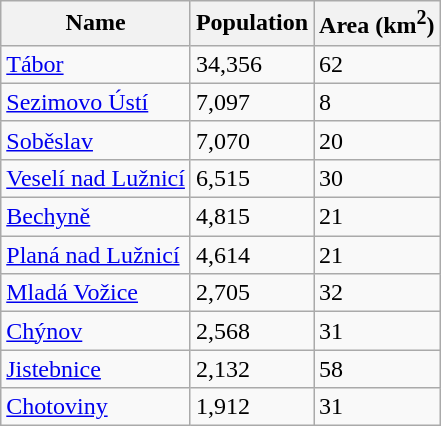<table class="wikitable sortable">
<tr>
<th>Name</th>
<th>Population</th>
<th>Area (km<sup>2</sup>)</th>
</tr>
<tr>
<td><a href='#'>Tábor</a></td>
<td>34,356</td>
<td>62</td>
</tr>
<tr>
<td><a href='#'>Sezimovo Ústí</a></td>
<td>7,097</td>
<td>8</td>
</tr>
<tr>
<td><a href='#'>Soběslav</a></td>
<td>7,070</td>
<td>20</td>
</tr>
<tr>
<td><a href='#'>Veselí nad Lužnicí</a></td>
<td>6,515</td>
<td>30</td>
</tr>
<tr>
<td><a href='#'>Bechyně</a></td>
<td>4,815</td>
<td>21</td>
</tr>
<tr>
<td><a href='#'>Planá nad Lužnicí</a></td>
<td>4,614</td>
<td>21</td>
</tr>
<tr>
<td><a href='#'>Mladá Vožice</a></td>
<td>2,705</td>
<td>32</td>
</tr>
<tr>
<td><a href='#'>Chýnov</a></td>
<td>2,568</td>
<td>31</td>
</tr>
<tr>
<td><a href='#'>Jistebnice</a></td>
<td>2,132</td>
<td>58</td>
</tr>
<tr>
<td><a href='#'>Chotoviny</a></td>
<td>1,912</td>
<td>31</td>
</tr>
</table>
